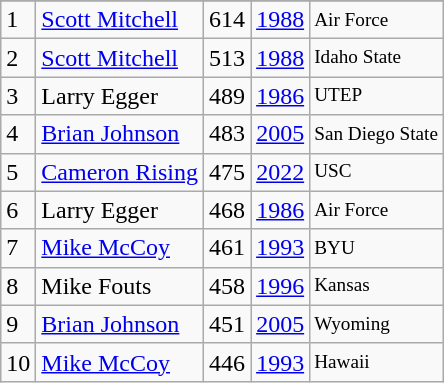<table class="wikitable">
<tr>
</tr>
<tr>
<td>1</td>
<td><a href='#'>Scott Mitchell</a></td>
<td><abbr>614</abbr></td>
<td><a href='#'>1988</a></td>
<td style="font-size:80%;">Air Force</td>
</tr>
<tr>
<td>2</td>
<td><a href='#'>Scott Mitchell</a></td>
<td><abbr>513</abbr></td>
<td><a href='#'>1988</a></td>
<td style="font-size:80%;">Idaho State</td>
</tr>
<tr>
<td>3</td>
<td>Larry Egger</td>
<td><abbr>489</abbr></td>
<td><a href='#'>1986</a></td>
<td style="font-size:80%;">UTEP</td>
</tr>
<tr>
<td>4</td>
<td><a href='#'>Brian Johnson</a></td>
<td><abbr>483</abbr></td>
<td><a href='#'>2005</a></td>
<td style="font-size:80%;">San Diego State</td>
</tr>
<tr>
<td>5</td>
<td><a href='#'>Cameron Rising</a></td>
<td><abbr>475</abbr></td>
<td><a href='#'>2022</a></td>
<td style="font-size:80%;">USC</td>
</tr>
<tr>
<td>6</td>
<td>Larry Egger</td>
<td><abbr>468</abbr></td>
<td><a href='#'>1986</a></td>
<td style="font-size:80%;">Air Force</td>
</tr>
<tr>
<td>7</td>
<td><a href='#'>Mike McCoy</a></td>
<td><abbr>461</abbr></td>
<td><a href='#'>1993</a></td>
<td style="font-size:80%;">BYU</td>
</tr>
<tr>
<td>8</td>
<td>Mike Fouts</td>
<td><abbr>458</abbr></td>
<td><a href='#'>1996</a></td>
<td style="font-size:80%;">Kansas</td>
</tr>
<tr>
<td>9</td>
<td><a href='#'>Brian Johnson</a></td>
<td><abbr>451</abbr></td>
<td><a href='#'>2005</a></td>
<td style="font-size:80%;">Wyoming</td>
</tr>
<tr>
<td>10</td>
<td><a href='#'>Mike McCoy</a></td>
<td><abbr>446</abbr></td>
<td><a href='#'>1993</a></td>
<td style="font-size:80%;">Hawaii</td>
</tr>
</table>
